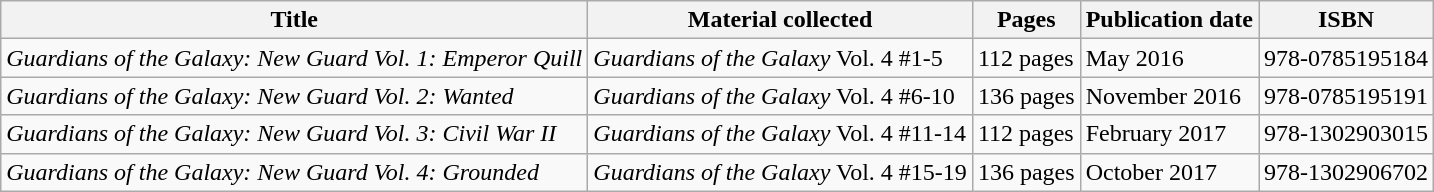<table class="wikitable">
<tr>
<th>Title</th>
<th>Material collected</th>
<th>Pages</th>
<th>Publication date</th>
<th>ISBN</th>
</tr>
<tr>
<td><em>Guardians of the Galaxy: New Guard Vol. 1: Emperor Quill</em></td>
<td><em>Guardians of the Galaxy</em> Vol. 4 #1-5</td>
<td>112 pages</td>
<td>May 2016</td>
<td>978-0785195184</td>
</tr>
<tr>
<td><em>Guardians of the Galaxy: New Guard Vol. 2: Wanted</em></td>
<td><em>Guardians of the Galaxy</em> Vol. 4 #6-10</td>
<td>136 pages</td>
<td>November 2016</td>
<td>978-0785195191</td>
</tr>
<tr>
<td><em>Guardians of the Galaxy: New Guard Vol. 3: Civil War II</em></td>
<td><em>Guardians of the Galaxy</em> Vol. 4 #11-14</td>
<td>112 pages</td>
<td>February 2017</td>
<td>978-1302903015</td>
</tr>
<tr>
<td><em>Guardians of the Galaxy: New Guard Vol. 4: Grounded</em></td>
<td><em>Guardians of the Galaxy</em> Vol. 4 #15-19</td>
<td>136 pages</td>
<td>October 2017</td>
<td>978-1302906702</td>
</tr>
</table>
